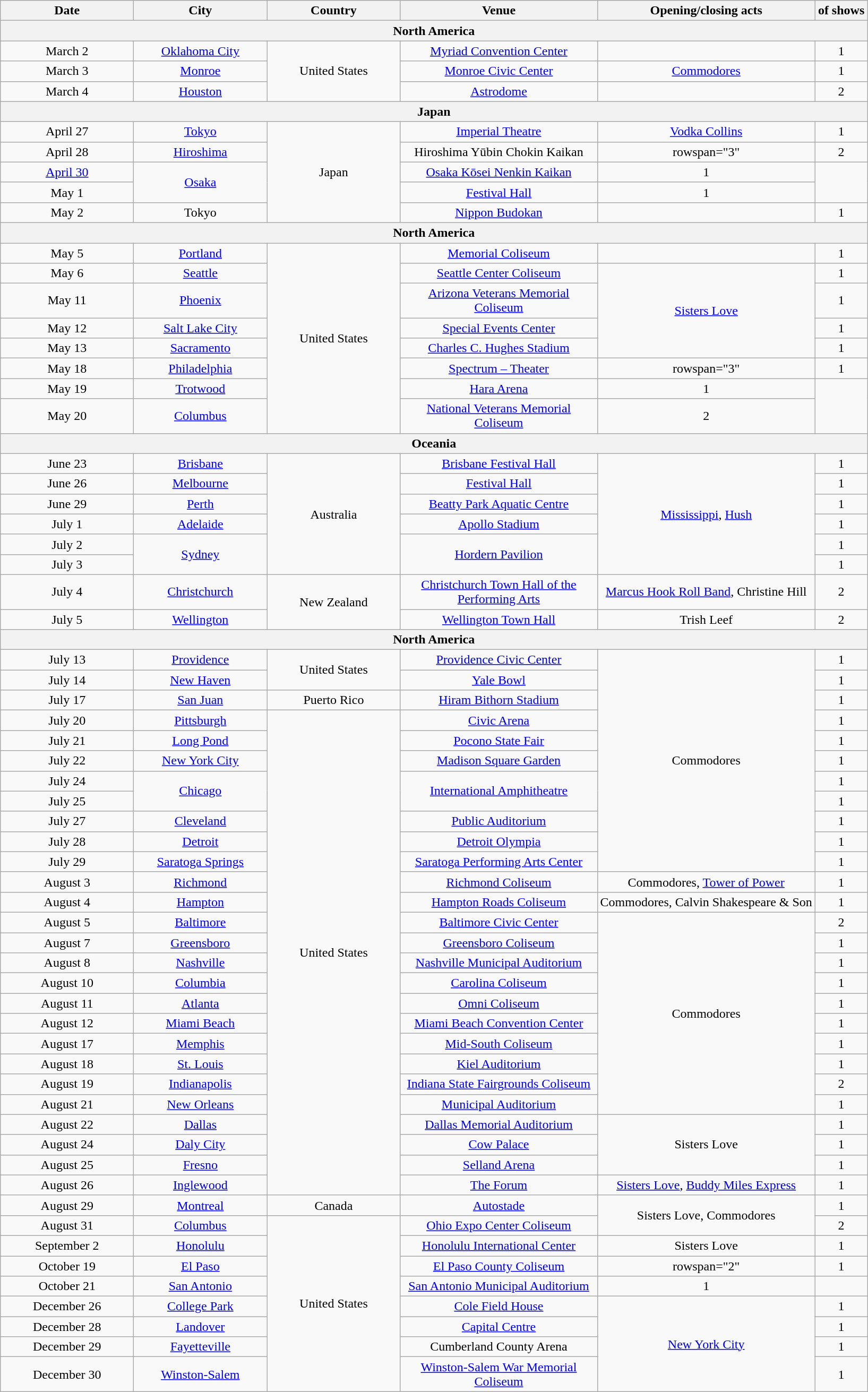<table class="wikitable" style="text-align:center;">
<tr>
<th scope="col" style="width:10em;">Date</th>
<th scope="col" style="width:10em;">City</th>
<th scope="col" style="width:10em;">Country</th>
<th scope="col" style="width:15em;">Venue</th>
<th>Opening/closing acts</th>
<th> of shows</th>
</tr>
<tr>
<th colspan="6">North America</th>
</tr>
<tr>
<td>March 2</td>
<td><a href='#'>Oklahoma City</a></td>
<td rowspan="3">United States</td>
<td><a href='#'>Myriad Convention Center</a></td>
<td></td>
<td>1</td>
</tr>
<tr>
<td>March 3</td>
<td><a href='#'>Monroe</a></td>
<td><a href='#'>Monroe Civic Center</a></td>
<td><a href='#'>Commodores</a></td>
<td>1</td>
</tr>
<tr>
<td>March 4</td>
<td><a href='#'>Houston</a></td>
<td><a href='#'>Astrodome</a></td>
<td></td>
<td>2</td>
</tr>
<tr>
<th colspan="6">Japan</th>
</tr>
<tr>
<td>April 27</td>
<td><a href='#'>Tokyo</a></td>
<td rowspan="5">Japan</td>
<td><a href='#'>Imperial Theatre</a></td>
<td><a href='#'>Vodka Collins</a></td>
<td>1</td>
</tr>
<tr>
<td>April 28</td>
<td><a href='#'>Hiroshima</a></td>
<td>Hiroshima Yūbin Chokin Kaikan</td>
<td>rowspan="3" </td>
<td>2</td>
</tr>
<tr>
<td><a href='#'>April 30</a></td>
<td rowspan="2"><a href='#'>Osaka</a></td>
<td><a href='#'>Osaka Kōsei Nenkin Kaikan</a></td>
<td>1</td>
</tr>
<tr>
<td>May 1</td>
<td><a href='#'>Festival Hall</a></td>
<td>1</td>
</tr>
<tr>
<td>May 2</td>
<td>Tokyo</td>
<td><a href='#'>Nippon Budokan</a></td>
<td></td>
<td>1</td>
</tr>
<tr>
<th colspan="6">North America</th>
</tr>
<tr>
<td>May 5</td>
<td><a href='#'>Portland</a></td>
<td rowspan="8">United States</td>
<td><a href='#'>Memorial Coliseum</a></td>
<td></td>
<td>1</td>
</tr>
<tr>
<td>May 6</td>
<td><a href='#'>Seattle</a></td>
<td><a href='#'>Seattle Center Coliseum</a></td>
<td rowspan="4"><a href='#'>Sisters Love</a></td>
<td>1</td>
</tr>
<tr>
<td>May 11</td>
<td><a href='#'>Phoenix</a></td>
<td><a href='#'>Arizona Veterans Memorial Coliseum</a></td>
<td>1</td>
</tr>
<tr>
<td>May 12</td>
<td><a href='#'>Salt Lake City</a></td>
<td><a href='#'>Special Events Center</a></td>
<td>1</td>
</tr>
<tr>
<td>May 13</td>
<td><a href='#'>Sacramento</a></td>
<td><a href='#'>Charles C. Hughes Stadium</a></td>
<td>1</td>
</tr>
<tr>
<td>May 18</td>
<td><a href='#'>Philadelphia</a></td>
<td><a href='#'>Spectrum – Theater</a></td>
<td>rowspan="3" </td>
<td>1</td>
</tr>
<tr>
<td>May 19</td>
<td><a href='#'>Trotwood</a></td>
<td><a href='#'>Hara Arena</a></td>
<td>1</td>
</tr>
<tr>
<td>May 20</td>
<td><a href='#'>Columbus</a></td>
<td><a href='#'>National Veterans Memorial Coliseum</a></td>
<td>2</td>
</tr>
<tr>
<th colspan="6">Oceania</th>
</tr>
<tr>
<td>June 23</td>
<td><a href='#'>Brisbane</a></td>
<td rowspan="6">Australia</td>
<td><a href='#'>Brisbane Festival Hall</a></td>
<td rowspan="6"><a href='#'>Mississippi</a>, <a href='#'>Hush</a></td>
<td>1</td>
</tr>
<tr>
<td>June 26</td>
<td><a href='#'>Melbourne</a></td>
<td><a href='#'>Festival Hall</a></td>
<td>1</td>
</tr>
<tr>
<td>June 29</td>
<td><a href='#'>Perth</a></td>
<td><a href='#'>Beatty Park Aquatic Centre</a></td>
<td>1</td>
</tr>
<tr>
<td>July 1</td>
<td><a href='#'>Adelaide</a></td>
<td><a href='#'>Apollo Stadium</a></td>
<td>1</td>
</tr>
<tr>
<td>July 2</td>
<td rowspan="2"><a href='#'>Sydney</a></td>
<td rowspan="2"><a href='#'>Hordern Pavilion</a></td>
<td>1</td>
</tr>
<tr>
<td>July 3</td>
<td>1</td>
</tr>
<tr>
<td>July 4</td>
<td><a href='#'>Christchurch</a></td>
<td rowspan="2">New Zealand</td>
<td><a href='#'>Christchurch Town Hall of the Performing Arts</a></td>
<td><a href='#'>Marcus Hook Roll Band</a>, Christine Hill</td>
<td>2</td>
</tr>
<tr>
<td>July 5</td>
<td><a href='#'>Wellington</a></td>
<td><a href='#'>Wellington Town Hall</a></td>
<td>Trish Leef</td>
<td>2</td>
</tr>
<tr>
<th colspan="6">North America</th>
</tr>
<tr>
<td>July 13</td>
<td><a href='#'>Providence</a></td>
<td rowspan="2">United States</td>
<td><a href='#'>Providence Civic Center</a></td>
<td rowspan="11">Commodores</td>
<td>1</td>
</tr>
<tr>
<td>July 14</td>
<td><a href='#'>New Haven</a></td>
<td><a href='#'>Yale Bowl</a></td>
<td>1</td>
</tr>
<tr>
<td>July 17</td>
<td><a href='#'>San Juan</a></td>
<td>Puerto Rico</td>
<td><a href='#'>Hiram Bithorn Stadium</a></td>
<td>1</td>
</tr>
<tr>
<td>July 20</td>
<td><a href='#'>Pittsburgh</a></td>
<td rowspan="24">United States</td>
<td><a href='#'>Civic Arena</a></td>
<td>1</td>
</tr>
<tr>
<td>July 21</td>
<td><a href='#'>Long Pond</a></td>
<td><a href='#'>Pocono State Fair</a></td>
<td>1</td>
</tr>
<tr>
<td>July 22</td>
<td><a href='#'>New York City</a></td>
<td><a href='#'>Madison Square Garden</a></td>
<td>1</td>
</tr>
<tr>
<td>July 24</td>
<td rowspan="2"><a href='#'>Chicago</a></td>
<td rowspan="2"><a href='#'>International Amphitheatre</a></td>
<td>1</td>
</tr>
<tr>
<td>July 25</td>
<td>1</td>
</tr>
<tr>
<td>July 27</td>
<td><a href='#'>Cleveland</a></td>
<td><a href='#'>Public Auditorium</a></td>
<td>1</td>
</tr>
<tr>
<td>July 28</td>
<td><a href='#'>Detroit</a></td>
<td><a href='#'>Detroit Olympia</a></td>
<td>1</td>
</tr>
<tr>
<td>July 29</td>
<td><a href='#'>Saratoga Springs</a></td>
<td><a href='#'>Saratoga Performing Arts Center</a></td>
<td>1</td>
</tr>
<tr>
<td>August 3</td>
<td><a href='#'>Richmond</a></td>
<td><a href='#'>Richmond Coliseum</a></td>
<td>Commodores, <a href='#'>Tower of Power</a></td>
<td>1</td>
</tr>
<tr>
<td>August 4</td>
<td><a href='#'>Hampton</a></td>
<td><a href='#'>Hampton Roads Coliseum</a></td>
<td>Commodores, Calvin Shakespeare & Son</td>
<td>1</td>
</tr>
<tr>
<td>August 5</td>
<td><a href='#'>Baltimore</a></td>
<td><a href='#'>Baltimore Civic Center</a></td>
<td rowspan="10">Commodores</td>
<td>2</td>
</tr>
<tr>
<td>August 7</td>
<td><a href='#'>Greensboro</a></td>
<td><a href='#'>Greensboro Coliseum</a></td>
<td>1</td>
</tr>
<tr>
<td>August 8</td>
<td><a href='#'>Nashville</a></td>
<td><a href='#'>Nashville Municipal Auditorium</a></td>
<td>1</td>
</tr>
<tr>
<td>August 10</td>
<td><a href='#'>Columbia</a></td>
<td><a href='#'>Carolina Coliseum</a></td>
<td>1</td>
</tr>
<tr>
<td>August 11</td>
<td><a href='#'>Atlanta</a></td>
<td><a href='#'>Omni Coliseum</a></td>
<td>1</td>
</tr>
<tr>
<td>August 12</td>
<td><a href='#'>Miami Beach</a></td>
<td><a href='#'>Miami Beach Convention Center</a></td>
<td>1</td>
</tr>
<tr>
<td>August 17</td>
<td><a href='#'>Memphis</a></td>
<td><a href='#'>Mid-South Coliseum</a></td>
<td>1</td>
</tr>
<tr>
<td>August 18</td>
<td><a href='#'>St. Louis</a></td>
<td><a href='#'>Kiel Auditorium</a></td>
<td>1</td>
</tr>
<tr>
<td>August 19</td>
<td><a href='#'>Indianapolis</a></td>
<td><a href='#'>Indiana State Fairgrounds Coliseum</a></td>
<td>2</td>
</tr>
<tr>
<td>August 21</td>
<td><a href='#'>New Orleans</a></td>
<td><a href='#'>Municipal Auditorium</a></td>
<td>1</td>
</tr>
<tr>
<td>August 22</td>
<td><a href='#'>Dallas</a></td>
<td><a href='#'>Dallas Memorial Auditorium</a></td>
<td rowspan="3">Sisters Love</td>
<td>1</td>
</tr>
<tr>
<td>August 24</td>
<td><a href='#'>Daly City</a></td>
<td><a href='#'>Cow Palace</a></td>
<td>1</td>
</tr>
<tr>
<td>August 25</td>
<td><a href='#'>Fresno</a></td>
<td><a href='#'>Selland Arena</a></td>
<td>1</td>
</tr>
<tr>
<td>August 26</td>
<td><a href='#'>Inglewood</a></td>
<td><a href='#'>The Forum</a></td>
<td><a href='#'>Sisters Love</a>, <a href='#'>Buddy Miles Express</a></td>
<td>1</td>
</tr>
<tr>
<td>August 29</td>
<td><a href='#'>Montreal</a></td>
<td>Canada</td>
<td><a href='#'>Autostade</a></td>
<td rowspan="2">Sisters Love, Commodores</td>
<td>1</td>
</tr>
<tr>
<td>August 31</td>
<td><a href='#'>Columbus</a></td>
<td rowspan="9">United States</td>
<td><a href='#'>Ohio Expo Center Coliseum</a></td>
<td>2</td>
</tr>
<tr>
<td>September 2</td>
<td><a href='#'>Honolulu</a></td>
<td><a href='#'>Honolulu International Center</a></td>
<td>Sisters Love</td>
<td>1</td>
</tr>
<tr>
<td>October 19</td>
<td><a href='#'>El Paso</a></td>
<td><a href='#'>El Paso County Coliseum</a></td>
<td>rowspan="2" </td>
<td>1</td>
</tr>
<tr>
<td>October 21</td>
<td><a href='#'>San Antonio</a></td>
<td><a href='#'>San Antonio Municipal Auditorium</a></td>
<td>1</td>
</tr>
<tr>
<td>December 26</td>
<td><a href='#'>College Park</a></td>
<td><a href='#'>Cole Field House</a></td>
<td rowspan="4"><a href='#'>New York City</a></td>
<td>1</td>
</tr>
<tr>
<td>December 28</td>
<td><a href='#'>Landover</a></td>
<td><a href='#'>Capital Centre</a></td>
<td>1</td>
</tr>
<tr>
<td>December 29</td>
<td><a href='#'>Fayetteville</a></td>
<td>Cumberland County Arena</td>
<td>1</td>
</tr>
<tr>
<td>December 30</td>
<td><a href='#'>Winston-Salem</a></td>
<td><a href='#'>Winston-Salem War Memorial Coliseum</a></td>
<td>1</td>
</tr>
</table>
